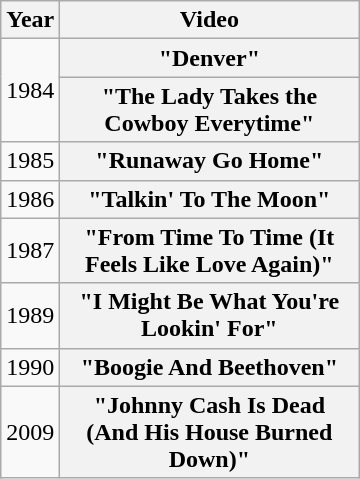<table class="wikitable plainrowheaders">
<tr>
<th>Year</th>
<th style="width:12em;">Video</th>
</tr>
<tr>
<td rowspan="2">1984</td>
<th scope="row">"Denver"</th>
</tr>
<tr>
<th scope="row">"The Lady Takes the Cowboy Everytime"</th>
</tr>
<tr>
<td>1985</td>
<th scope="row">"Runaway Go Home"</th>
</tr>
<tr>
<td>1986</td>
<th scope="row">"Talkin' To The Moon"</th>
</tr>
<tr>
<td>1987</td>
<th scope="row">"From Time To Time (It Feels Like Love Again)"</th>
</tr>
<tr>
<td>1989</td>
<th scope="row">"I Might Be What You're Lookin' For"</th>
</tr>
<tr>
<td>1990</td>
<th scope="row">"Boogie And Beethoven"</th>
</tr>
<tr>
<td>2009</td>
<th scope="row">"Johnny Cash Is Dead (And His House Burned Down)"</th>
</tr>
</table>
